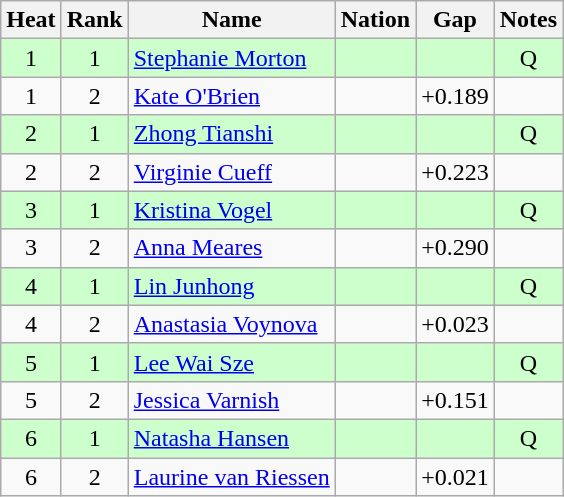<table class="wikitable sortable" style="text-align:center">
<tr>
<th>Heat</th>
<th>Rank</th>
<th>Name</th>
<th>Nation</th>
<th>Gap</th>
<th>Notes</th>
</tr>
<tr bgcolor=ccffcc>
<td>1</td>
<td>1</td>
<td align=left><a href='#'>Stephanie Morton</a></td>
<td align=left></td>
<td></td>
<td>Q</td>
</tr>
<tr>
<td>1</td>
<td>2</td>
<td align=left><a href='#'>Kate O'Brien</a></td>
<td align=left></td>
<td>+0.189</td>
<td></td>
</tr>
<tr bgcolor=ccffcc>
<td>2</td>
<td>1</td>
<td align=left><a href='#'>Zhong Tianshi</a></td>
<td align=left></td>
<td></td>
<td>Q</td>
</tr>
<tr>
<td>2</td>
<td>2</td>
<td align=left><a href='#'>Virginie Cueff</a></td>
<td align=left></td>
<td>+0.223</td>
<td></td>
</tr>
<tr bgcolor=ccffcc>
<td>3</td>
<td>1</td>
<td align=left><a href='#'>Kristina Vogel</a></td>
<td align=left></td>
<td></td>
<td>Q</td>
</tr>
<tr>
<td>3</td>
<td>2</td>
<td align=left><a href='#'>Anna Meares</a></td>
<td align=left></td>
<td>+0.290</td>
<td></td>
</tr>
<tr bgcolor=ccffcc>
<td>4</td>
<td>1</td>
<td align=left><a href='#'>Lin Junhong</a></td>
<td align=left></td>
<td></td>
<td>Q</td>
</tr>
<tr>
<td>4</td>
<td>2</td>
<td align=left><a href='#'>Anastasia Voynova</a></td>
<td align=left></td>
<td>+0.023</td>
<td></td>
</tr>
<tr bgcolor=ccffcc>
<td>5</td>
<td>1</td>
<td align=left><a href='#'>Lee Wai Sze</a></td>
<td align=left></td>
<td></td>
<td>Q</td>
</tr>
<tr>
<td>5</td>
<td>2</td>
<td align=left><a href='#'>Jessica Varnish</a></td>
<td align=left></td>
<td>+0.151</td>
<td></td>
</tr>
<tr bgcolor=ccffcc>
<td>6</td>
<td>1</td>
<td align=left><a href='#'>Natasha Hansen</a></td>
<td align=left></td>
<td></td>
<td>Q</td>
</tr>
<tr>
<td>6</td>
<td>2</td>
<td align=left><a href='#'>Laurine van Riessen</a></td>
<td align=left></td>
<td>+0.021</td>
<td></td>
</tr>
</table>
